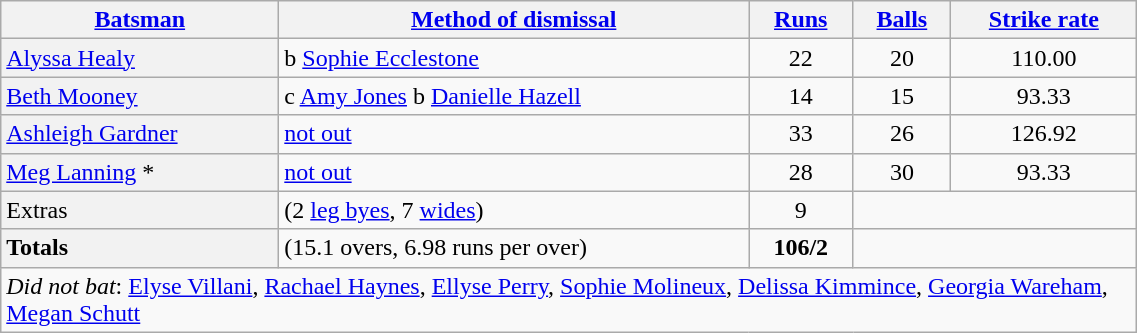<table border="1" cellpadding="1" cellspacing="0" style="border: gray solid 1px; border-collapse: collapse; text-align: center; width: 60%;" class=wikitable>
<tr>
<th scope="col"><a href='#'>Batsman</a></th>
<th scope="col"><a href='#'>Method of dismissal</a></th>
<th scope="col"><a href='#'>Runs</a></th>
<th scope="col"><a href='#'>Balls</a></th>
<th scope="col"><a href='#'>Strike rate</a></th>
</tr>
<tr>
<th scope="row" style="font-weight: normal; text-align: left;"><a href='#'>Alyssa Healy</a> </th>
<td style=" text-align: left;">b <a href='#'>Sophie Ecclestone</a></td>
<td>22</td>
<td>20</td>
<td>110.00</td>
</tr>
<tr>
<th scope="row" style="font-weight: normal; text-align: left;"><a href='#'>Beth Mooney</a></th>
<td style=" text-align: left;">c <a href='#'>Amy Jones</a>  b <a href='#'>Danielle Hazell</a></td>
<td>14</td>
<td>15</td>
<td>93.33</td>
</tr>
<tr>
<th scope="row" style="font-weight: normal; text-align: left;"><a href='#'>Ashleigh Gardner</a></th>
<td style=" text-align: left;"><a href='#'>not out</a></td>
<td>33</td>
<td>26</td>
<td>126.92</td>
</tr>
<tr>
<th scope="row" style="font-weight: normal; text-align: left;"><a href='#'>Meg Lanning</a> *</th>
<td style=" text-align: left;"><a href='#'>not out</a></td>
<td>28</td>
<td>30</td>
<td>93.33</td>
</tr>
<tr>
<th scope="row" style="font-weight: normal; text-align: left;">Extras</th>
<td style=" text-align: left;">(2 <a href='#'>leg byes</a>, 7 <a href='#'>wides</a>)</td>
<td>9</td>
<td colspan="2"></td>
</tr>
<tr>
<th scope="row" style="font-weight: normal; text-align: left;"><strong>Totals</strong></th>
<td style=" text-align: left;">(15.1 overs, 6.98 runs per over)</td>
<td><strong>106/2</strong></td>
<td colspan="2"></td>
</tr>
<tr align="left">
<td colspan="5"><em>Did not bat</em>: <a href='#'>Elyse Villani</a>, <a href='#'>Rachael Haynes</a>, <a href='#'>Ellyse Perry</a>, <a href='#'>Sophie Molineux</a>, <a href='#'>Delissa Kimmince</a>, <a href='#'>Georgia Wareham</a>, <a href='#'>Megan Schutt</a></td>
</tr>
</table>
